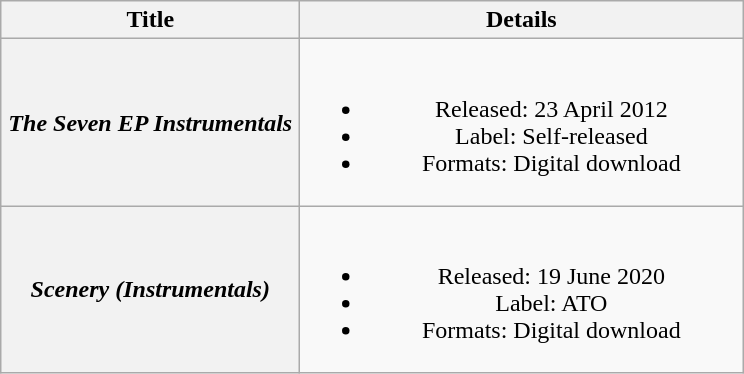<table class="wikitable plainrowheaders" style="text-align:center;">
<tr>
<th scope="col" rowspan="1" style="width:12em;">Title</th>
<th scope="col" rowspan="1" style="width:18em;">Details</th>
</tr>
<tr>
<th scope="row"><em>The Seven EP Instrumentals</em></th>
<td><br><ul><li>Released: 23 April 2012</li><li>Label: Self-released</li><li>Formats: Digital download</li></ul></td>
</tr>
<tr>
<th scope="row"><em>Scenery (Instrumentals)</em></th>
<td><br><ul><li>Released: 19 June 2020</li><li>Label: ATO</li><li>Formats: Digital download</li></ul></td>
</tr>
</table>
